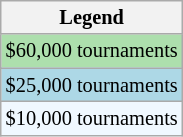<table class="wikitable" style="font-size:85%;">
<tr>
<th>Legend</th>
</tr>
<tr style="background:#addfad;">
<td>$60,000 tournaments</td>
</tr>
<tr style="background:lightblue;">
<td>$25,000 tournaments</td>
</tr>
<tr style="background:#f0f8ff;">
<td>$10,000 tournaments</td>
</tr>
</table>
